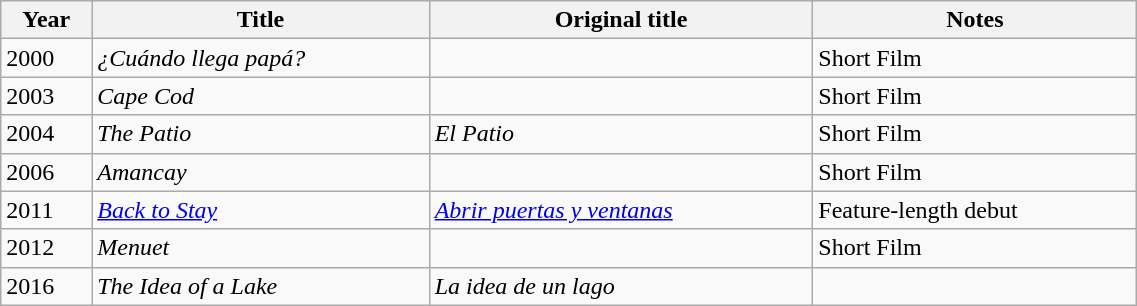<table class="wikitable sortable" style="width:60%;">
<tr>
<th>Year</th>
<th>Title</th>
<th>Original title</th>
<th>Notes</th>
</tr>
<tr>
<td>2000</td>
<td><em>¿Cuándo llega papá?</em></td>
<td></td>
<td>Short Film</td>
</tr>
<tr>
<td>2003</td>
<td><em>Cape Cod</em></td>
<td></td>
<td>Short Film</td>
</tr>
<tr>
<td>2004</td>
<td><em>The Patio</em></td>
<td><em>El Patio</em></td>
<td>Short Film</td>
</tr>
<tr>
<td>2006</td>
<td><em>Amancay</em></td>
<td></td>
<td>Short Film</td>
</tr>
<tr>
<td>2011</td>
<td><em><a href='#'>Back to Stay</a></em></td>
<td><em><a href='#'>Abrir puertas y ventanas</a></em></td>
<td>Feature-length debut</td>
</tr>
<tr>
<td>2012</td>
<td><em>Menuet</em></td>
<td></td>
<td>Short Film</td>
</tr>
<tr>
<td>2016</td>
<td><em>The Idea of a Lake </em></td>
<td><em>La idea de un lago</em></td>
<td></td>
</tr>
</table>
